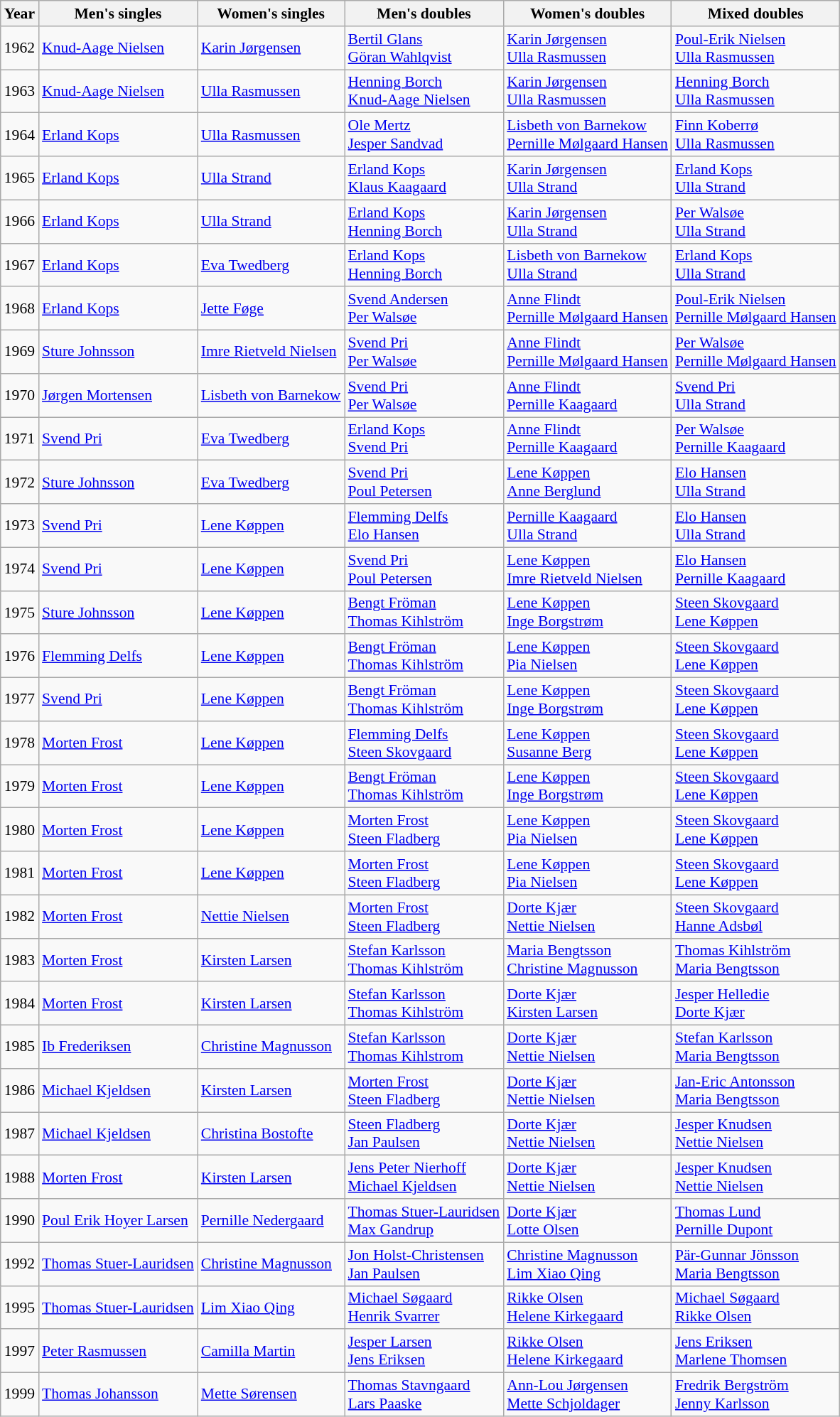<table class=wikitable style="font-size:90%;">
<tr>
<th>Year</th>
<th>Men's singles</th>
<th>Women's singles</th>
<th>Men's doubles</th>
<th>Women's doubles</th>
<th>Mixed doubles</th>
</tr>
<tr>
<td>1962</td>
<td> <a href='#'>Knud-Aage Nielsen</a></td>
<td> <a href='#'>Karin Jørgensen</a></td>
<td> <a href='#'>Bertil Glans</a> <br>  <a href='#'>Göran Wahlqvist</a></td>
<td> <a href='#'>Karin Jørgensen</a> <br>  <a href='#'>Ulla Rasmussen</a></td>
<td> <a href='#'>Poul-Erik Nielsen</a> <br>  <a href='#'>Ulla Rasmussen</a></td>
</tr>
<tr>
<td>1963</td>
<td> <a href='#'>Knud-Aage Nielsen</a></td>
<td> <a href='#'>Ulla Rasmussen</a></td>
<td> <a href='#'>Henning Borch</a> <br>  <a href='#'>Knud-Aage Nielsen</a></td>
<td> <a href='#'>Karin Jørgensen</a> <br>  <a href='#'>Ulla Rasmussen</a></td>
<td> <a href='#'>Henning Borch</a> <br>  <a href='#'>Ulla Rasmussen</a></td>
</tr>
<tr>
<td>1964</td>
<td> <a href='#'>Erland Kops</a></td>
<td> <a href='#'>Ulla Rasmussen</a></td>
<td> <a href='#'>Ole Mertz</a> <br>  <a href='#'>Jesper Sandvad</a></td>
<td> <a href='#'>Lisbeth von Barnekow</a> <br>  <a href='#'>Pernille Mølgaard Hansen</a></td>
<td> <a href='#'>Finn Koberrø</a> <br>  <a href='#'>Ulla Rasmussen</a></td>
</tr>
<tr>
<td>1965</td>
<td> <a href='#'>Erland Kops</a></td>
<td> <a href='#'>Ulla Strand</a></td>
<td> <a href='#'>Erland Kops</a> <br>  <a href='#'>Klaus Kaagaard</a></td>
<td> <a href='#'>Karin Jørgensen</a> <br>  <a href='#'>Ulla Strand</a></td>
<td> <a href='#'>Erland Kops</a> <br>  <a href='#'>Ulla Strand</a></td>
</tr>
<tr>
<td>1966</td>
<td> <a href='#'>Erland Kops</a></td>
<td> <a href='#'>Ulla Strand</a></td>
<td> <a href='#'>Erland Kops</a> <br>  <a href='#'>Henning Borch</a></td>
<td> <a href='#'>Karin Jørgensen</a> <br>  <a href='#'>Ulla Strand</a></td>
<td> <a href='#'>Per Walsøe</a> <br>  <a href='#'>Ulla Strand</a></td>
</tr>
<tr>
<td>1967</td>
<td> <a href='#'>Erland Kops</a></td>
<td> <a href='#'>Eva Twedberg</a></td>
<td> <a href='#'>Erland Kops</a> <br>  <a href='#'>Henning Borch</a></td>
<td> <a href='#'>Lisbeth von Barnekow</a> <br>  <a href='#'>Ulla Strand</a></td>
<td> <a href='#'>Erland Kops</a> <br>  <a href='#'>Ulla Strand</a></td>
</tr>
<tr>
<td>1968</td>
<td> <a href='#'>Erland Kops</a></td>
<td> <a href='#'>Jette Føge</a></td>
<td> <a href='#'>Svend Andersen</a> <br>  <a href='#'>Per Walsøe</a></td>
<td> <a href='#'>Anne Flindt</a> <br>  <a href='#'>Pernille Mølgaard Hansen</a></td>
<td> <a href='#'>Poul-Erik Nielsen</a> <br>  <a href='#'>Pernille Mølgaard Hansen</a></td>
</tr>
<tr>
<td>1969</td>
<td> <a href='#'>Sture Johnsson</a></td>
<td> <a href='#'>Imre Rietveld Nielsen</a></td>
<td> <a href='#'>Svend Pri</a> <br>  <a href='#'>Per Walsøe</a></td>
<td> <a href='#'>Anne Flindt</a> <br>  <a href='#'>Pernille Mølgaard Hansen</a></td>
<td> <a href='#'>Per Walsøe</a> <br>  <a href='#'>Pernille Mølgaard Hansen</a></td>
</tr>
<tr>
<td>1970</td>
<td> <a href='#'>Jørgen Mortensen</a></td>
<td> <a href='#'>Lisbeth von Barnekow</a></td>
<td> <a href='#'>Svend Pri</a> <br>  <a href='#'>Per Walsøe</a></td>
<td> <a href='#'>Anne Flindt</a> <br>  <a href='#'>Pernille Kaagaard</a></td>
<td> <a href='#'>Svend Pri</a> <br>  <a href='#'>Ulla Strand</a></td>
</tr>
<tr>
<td>1971</td>
<td> <a href='#'>Svend Pri</a></td>
<td> <a href='#'>Eva Twedberg</a></td>
<td> <a href='#'>Erland Kops</a> <br>  <a href='#'>Svend Pri</a></td>
<td> <a href='#'>Anne Flindt</a> <br>  <a href='#'>Pernille Kaagaard</a></td>
<td> <a href='#'>Per Walsøe</a> <br>  <a href='#'>Pernille Kaagaard</a></td>
</tr>
<tr>
<td>1972</td>
<td> <a href='#'>Sture Johnsson</a></td>
<td> <a href='#'>Eva Twedberg</a></td>
<td> <a href='#'>Svend Pri</a> <br>  <a href='#'>Poul Petersen</a></td>
<td> <a href='#'>Lene Køppen</a> <br>  <a href='#'>Anne Berglund</a></td>
<td> <a href='#'>Elo Hansen</a> <br>  <a href='#'>Ulla Strand</a></td>
</tr>
<tr>
<td>1973</td>
<td> <a href='#'>Svend Pri</a></td>
<td> <a href='#'>Lene Køppen</a></td>
<td> <a href='#'>Flemming Delfs</a> <br>  <a href='#'>Elo Hansen</a></td>
<td> <a href='#'>Pernille Kaagaard</a> <br>  <a href='#'>Ulla Strand</a></td>
<td> <a href='#'>Elo Hansen</a> <br>  <a href='#'>Ulla Strand</a></td>
</tr>
<tr>
<td>1974</td>
<td> <a href='#'>Svend Pri</a></td>
<td> <a href='#'>Lene Køppen</a></td>
<td> <a href='#'>Svend Pri</a> <br>  <a href='#'>Poul Petersen</a></td>
<td> <a href='#'>Lene Køppen</a> <br>  <a href='#'>Imre Rietveld Nielsen</a></td>
<td> <a href='#'>Elo Hansen</a> <br>  <a href='#'>Pernille Kaagaard</a></td>
</tr>
<tr>
<td>1975</td>
<td> <a href='#'>Sture Johnsson</a></td>
<td> <a href='#'>Lene Køppen</a></td>
<td> <a href='#'>Bengt Fröman</a> <br>  <a href='#'>Thomas Kihlström</a></td>
<td> <a href='#'>Lene Køppen</a> <br>  <a href='#'>Inge Borgstrøm</a></td>
<td> <a href='#'>Steen Skovgaard</a> <br>  <a href='#'>Lene Køppen</a></td>
</tr>
<tr>
<td>1976</td>
<td> <a href='#'>Flemming Delfs</a></td>
<td> <a href='#'>Lene Køppen</a></td>
<td> <a href='#'>Bengt Fröman</a> <br>  <a href='#'>Thomas Kihlström</a></td>
<td> <a href='#'>Lene Køppen</a> <br>  <a href='#'>Pia Nielsen</a></td>
<td> <a href='#'>Steen Skovgaard</a> <br>  <a href='#'>Lene Køppen</a></td>
</tr>
<tr>
<td>1977</td>
<td> <a href='#'>Svend Pri</a></td>
<td> <a href='#'>Lene Køppen</a></td>
<td> <a href='#'>Bengt Fröman</a> <br>  <a href='#'>Thomas Kihlström</a></td>
<td> <a href='#'>Lene Køppen</a> <br>  <a href='#'>Inge Borgstrøm</a></td>
<td> <a href='#'>Steen Skovgaard</a> <br>  <a href='#'>Lene Køppen</a></td>
</tr>
<tr>
<td>1978</td>
<td> <a href='#'>Morten Frost</a></td>
<td> <a href='#'>Lene Køppen</a></td>
<td> <a href='#'>Flemming Delfs</a> <br>  <a href='#'>Steen Skovgaard</a></td>
<td> <a href='#'>Lene Køppen</a> <br>  <a href='#'>Susanne Berg</a></td>
<td> <a href='#'>Steen Skovgaard</a> <br>  <a href='#'>Lene Køppen</a></td>
</tr>
<tr>
<td>1979</td>
<td> <a href='#'>Morten Frost</a></td>
<td> <a href='#'>Lene Køppen</a></td>
<td> <a href='#'>Bengt Fröman</a> <br>  <a href='#'>Thomas Kihlström</a></td>
<td> <a href='#'>Lene Køppen</a> <br>  <a href='#'>Inge Borgstrøm</a></td>
<td> <a href='#'>Steen Skovgaard</a> <br>  <a href='#'>Lene Køppen</a></td>
</tr>
<tr>
<td>1980</td>
<td> <a href='#'>Morten Frost</a></td>
<td> <a href='#'>Lene Køppen</a></td>
<td> <a href='#'>Morten Frost</a> <br>  <a href='#'>Steen Fladberg</a></td>
<td> <a href='#'>Lene Køppen</a> <br>  <a href='#'>Pia Nielsen</a></td>
<td> <a href='#'>Steen Skovgaard</a> <br>  <a href='#'>Lene Køppen</a></td>
</tr>
<tr>
<td>1981</td>
<td> <a href='#'>Morten Frost</a></td>
<td> <a href='#'>Lene Køppen</a></td>
<td> <a href='#'>Morten Frost</a> <br>  <a href='#'>Steen Fladberg</a></td>
<td> <a href='#'>Lene Køppen</a> <br>  <a href='#'>Pia Nielsen</a></td>
<td> <a href='#'>Steen Skovgaard</a> <br>  <a href='#'>Lene Køppen</a></td>
</tr>
<tr>
<td>1982</td>
<td> <a href='#'>Morten Frost</a></td>
<td> <a href='#'>Nettie Nielsen</a></td>
<td> <a href='#'>Morten Frost</a> <br>  <a href='#'>Steen Fladberg</a></td>
<td> <a href='#'>Dorte Kjær</a> <br>  <a href='#'>Nettie Nielsen</a></td>
<td> <a href='#'>Steen Skovgaard</a> <br>  <a href='#'>Hanne Adsbøl</a></td>
</tr>
<tr>
<td>1983</td>
<td> <a href='#'>Morten Frost</a></td>
<td> <a href='#'>Kirsten Larsen</a></td>
<td> <a href='#'>Stefan Karlsson</a> <br>  <a href='#'>Thomas Kihlström</a></td>
<td> <a href='#'>Maria Bengtsson</a> <br>  <a href='#'>Christine Magnusson</a></td>
<td> <a href='#'>Thomas Kihlström</a> <br>  <a href='#'>Maria Bengtsson</a></td>
</tr>
<tr>
<td>1984</td>
<td> <a href='#'>Morten Frost</a></td>
<td> <a href='#'>Kirsten Larsen</a></td>
<td> <a href='#'>Stefan Karlsson</a> <br>  <a href='#'>Thomas Kihlström</a></td>
<td> <a href='#'>Dorte Kjær</a> <br>  <a href='#'>Kirsten Larsen</a></td>
<td> <a href='#'>Jesper Helledie</a> <br>  <a href='#'>Dorte Kjær</a></td>
</tr>
<tr>
<td>1985</td>
<td> <a href='#'>Ib Frederiksen</a></td>
<td> <a href='#'>Christine Magnusson</a></td>
<td> <a href='#'>Stefan Karlsson</a> <br>  <a href='#'>Thomas Kihlstrom</a></td>
<td> <a href='#'>Dorte Kjær</a> <br>  <a href='#'>Nettie Nielsen</a></td>
<td> <a href='#'>Stefan Karlsson</a> <br>  <a href='#'>Maria Bengtsson</a></td>
</tr>
<tr>
<td>1986</td>
<td> <a href='#'>Michael Kjeldsen</a></td>
<td> <a href='#'>Kirsten Larsen</a></td>
<td> <a href='#'>Morten Frost</a> <br>  <a href='#'>Steen Fladberg</a></td>
<td> <a href='#'>Dorte Kjær</a> <br>  <a href='#'>Nettie Nielsen</a></td>
<td> <a href='#'>Jan-Eric Antonsson</a> <br>  <a href='#'>Maria Bengtsson</a></td>
</tr>
<tr>
<td>1987</td>
<td> <a href='#'>Michael Kjeldsen</a></td>
<td> <a href='#'>Christina Bostofte</a></td>
<td> <a href='#'>Steen Fladberg</a> <br>  <a href='#'>Jan Paulsen</a></td>
<td> <a href='#'>Dorte Kjær</a> <br>  <a href='#'>Nettie Nielsen</a></td>
<td> <a href='#'>Jesper Knudsen</a> <br>  <a href='#'>Nettie Nielsen</a></td>
</tr>
<tr>
<td>1988</td>
<td> <a href='#'>Morten Frost</a></td>
<td> <a href='#'>Kirsten Larsen</a></td>
<td> <a href='#'>Jens Peter Nierhoff</a> <br>  <a href='#'>Michael Kjeldsen</a></td>
<td> <a href='#'>Dorte Kjær</a> <br>  <a href='#'>Nettie Nielsen</a></td>
<td> <a href='#'>Jesper Knudsen</a> <br>  <a href='#'>Nettie Nielsen</a></td>
</tr>
<tr>
<td>1990</td>
<td> <a href='#'>Poul Erik Hoyer Larsen</a></td>
<td> <a href='#'>Pernille Nedergaard</a></td>
<td> <a href='#'>Thomas Stuer-Lauridsen</a> <br>  <a href='#'>Max Gandrup</a></td>
<td> <a href='#'>Dorte Kjær</a> <br>  <a href='#'>Lotte Olsen</a></td>
<td> <a href='#'>Thomas Lund</a> <br>  <a href='#'>Pernille Dupont</a></td>
</tr>
<tr>
<td>1992</td>
<td> <a href='#'>Thomas Stuer-Lauridsen</a></td>
<td> <a href='#'>Christine Magnusson</a></td>
<td> <a href='#'>Jon Holst-Christensen</a> <br>  <a href='#'>Jan Paulsen</a></td>
<td> <a href='#'>Christine Magnusson</a> <br>  <a href='#'>Lim Xiao Qing</a></td>
<td> <a href='#'>Pär-Gunnar Jönsson</a> <br>  <a href='#'>Maria Bengtsson</a></td>
</tr>
<tr>
<td>1995</td>
<td> <a href='#'>Thomas Stuer-Lauridsen</a></td>
<td> <a href='#'>Lim Xiao Qing</a></td>
<td> <a href='#'>Michael Søgaard</a> <br>  <a href='#'>Henrik Svarrer</a></td>
<td> <a href='#'>Rikke Olsen</a> <br>  <a href='#'>Helene Kirkegaard</a></td>
<td> <a href='#'>Michael Søgaard</a> <br>  <a href='#'>Rikke Olsen</a></td>
</tr>
<tr>
<td>1997</td>
<td> <a href='#'>Peter Rasmussen</a></td>
<td> <a href='#'>Camilla Martin</a></td>
<td> <a href='#'>Jesper Larsen</a> <br>  <a href='#'>Jens Eriksen</a></td>
<td> <a href='#'>Rikke Olsen</a> <br>  <a href='#'>Helene Kirkegaard</a></td>
<td> <a href='#'>Jens Eriksen</a> <br>  <a href='#'>Marlene Thomsen</a></td>
</tr>
<tr>
<td>1999</td>
<td> <a href='#'>Thomas Johansson</a></td>
<td> <a href='#'>Mette Sørensen</a></td>
<td> <a href='#'>Thomas Stavngaard</a> <br>  <a href='#'>Lars Paaske</a></td>
<td> <a href='#'>Ann-Lou Jørgensen</a> <br>  <a href='#'>Mette Schjoldager</a></td>
<td> <a href='#'>Fredrik Bergström</a> <br>  <a href='#'>Jenny Karlsson</a></td>
</tr>
</table>
